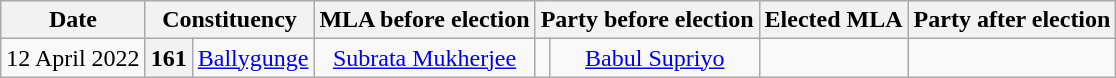<table class="wikitable sortable" style="text-align:center;">
<tr>
<th>Date</th>
<th colspan="2">Constituency</th>
<th>MLA before election</th>
<th colspan="2">Party before election</th>
<th>Elected MLA</th>
<th colspan="2">Party after election</th>
</tr>
<tr>
<td>12 April 2022</td>
<th>161</th>
<td><a href='#'>Ballygunge</a></td>
<td><a href='#'>Subrata Mukherjee</a></td>
<td></td>
<td><a href='#'>Babul Supriyo</a></td>
<td></td>
</tr>
</table>
